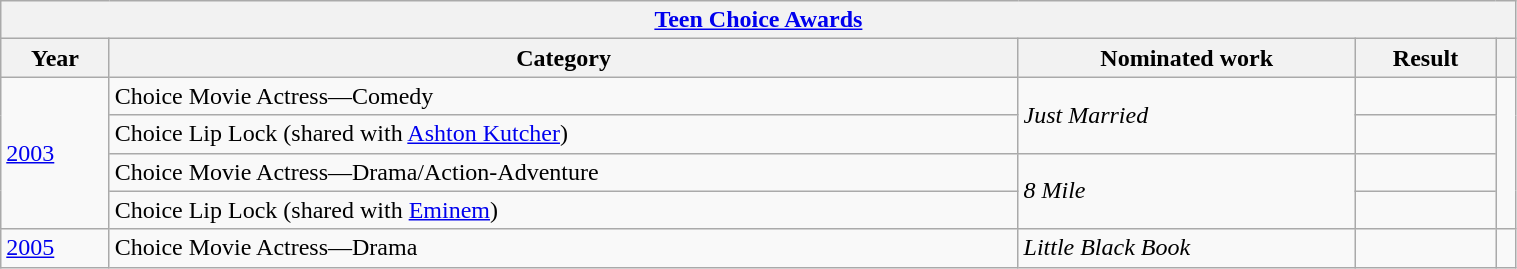<table style="width:80%;" class="wikitable">
<tr>
<th colspan="5" style="text-align:center;"><a href='#'>Teen Choice Awards</a></th>
</tr>
<tr>
<th>Year</th>
<th>Category</th>
<th>Nominated work</th>
<th>Result</th>
<th></th>
</tr>
<tr>
<td rowspan=4><a href='#'>2003</a></td>
<td>Choice Movie Actress—Comedy</td>
<td rowspan=2><em>Just Married</em></td>
<td></td>
<td rowspan="4"></td>
</tr>
<tr>
<td>Choice Lip Lock (shared with <a href='#'>Ashton Kutcher</a>)</td>
<td></td>
</tr>
<tr>
<td>Choice Movie Actress—Drama/Action-Adventure</td>
<td rowspan=2><em>8 Mile</em></td>
<td></td>
</tr>
<tr>
<td>Choice Lip Lock (shared with <a href='#'>Eminem</a>)</td>
<td></td>
</tr>
<tr>
<td><a href='#'>2005</a></td>
<td>Choice Movie Actress—Drama</td>
<td><em>Little Black Book</em></td>
<td></td>
<td></td>
</tr>
</table>
